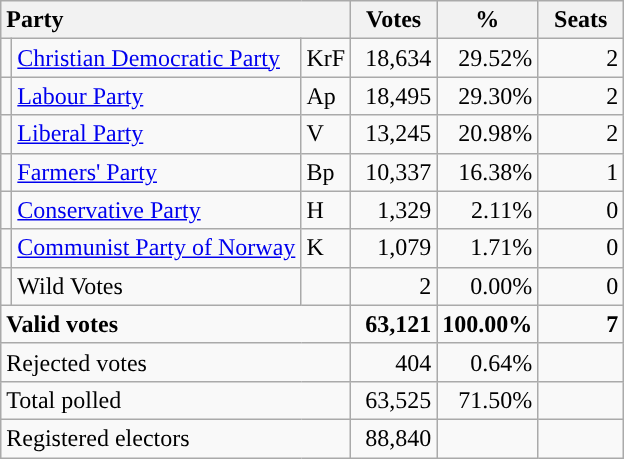<table class="wikitable" border="1" style="text-align:right;">
<tr>
<th style="text-align:left;" colspan=3>Party</th>
<th align=center width="50">Votes</th>
<th align=center width="50">%</th>
<th align=center width="50">Seats</th>
</tr>
<tr>
<td style="color:inherit;background:"></td>
<td align=left><a href='#'>Christian Democratic Party</a></td>
<td align=left>KrF</td>
<td>18,634</td>
<td>29.52%</td>
<td>2</td>
</tr>
<tr>
<td style="color:inherit;background:"></td>
<td align=left><a href='#'>Labour Party</a></td>
<td align=left>Ap</td>
<td>18,495</td>
<td>29.30%</td>
<td>2</td>
</tr>
<tr>
<td style="color:inherit;background:"></td>
<td align=left><a href='#'>Liberal Party</a></td>
<td align=left>V</td>
<td>13,245</td>
<td>20.98%</td>
<td>2</td>
</tr>
<tr>
<td style="color:inherit;background:"></td>
<td align=left><a href='#'>Farmers' Party</a></td>
<td align=left>Bp</td>
<td>10,337</td>
<td>16.38%</td>
<td>1</td>
</tr>
<tr>
<td style="color:inherit;background:"></td>
<td align=left><a href='#'>Conservative Party</a></td>
<td align=left>H</td>
<td>1,329</td>
<td>2.11%</td>
<td>0</td>
</tr>
<tr>
<td style="color:inherit;background:"></td>
<td align=left><a href='#'>Communist Party of Norway</a></td>
<td align=left>K</td>
<td>1,079</td>
<td>1.71%</td>
<td>0</td>
</tr>
<tr>
<td></td>
<td align=left>Wild Votes</td>
<td align=left></td>
<td>2</td>
<td>0.00%</td>
<td>0</td>
</tr>
<tr style="font-weight:bold">
<td align=left colspan=3>Valid votes</td>
<td>63,121</td>
<td>100.00%</td>
<td>7</td>
</tr>
<tr>
<td align=left colspan=3>Rejected votes</td>
<td>404</td>
<td>0.64%</td>
<td></td>
</tr>
<tr>
<td align=left colspan=3>Total polled</td>
<td>63,525</td>
<td>71.50%</td>
<td></td>
</tr>
<tr>
<td align=left colspan=3>Registered electors</td>
<td>88,840</td>
<td></td>
<td></td>
</tr>
</table>
